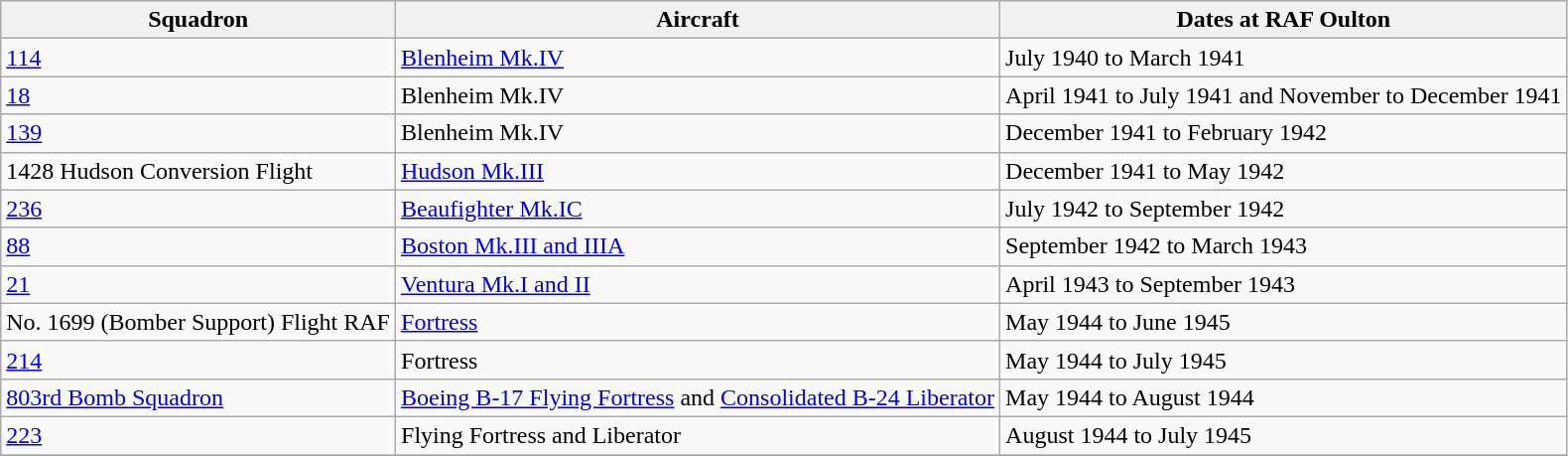<table class="wikitable">
<tr>
<th>Squadron</th>
<th>Aircraft</th>
<th>Dates at RAF Oulton</th>
</tr>
<tr>
<td><a href='#'>114</a></td>
<td><a href='#'>Blenheim Mk.IV</a></td>
<td>July 1940 to March 1941</td>
</tr>
<tr>
<td><a href='#'>18</a></td>
<td>Blenheim Mk.IV</td>
<td>April 1941 to July 1941 and November to December 1941</td>
</tr>
<tr>
<td><a href='#'>139</a></td>
<td>Blenheim Mk.IV</td>
<td>December 1941 to February 1942</td>
</tr>
<tr>
<td>1428 Hudson Conversion Flight</td>
<td><a href='#'>Hudson Mk.III</a></td>
<td>December 1941 to May 1942</td>
</tr>
<tr>
<td><a href='#'>236</a></td>
<td><a href='#'>Beaufighter Mk.IC</a></td>
<td>July 1942 to September 1942</td>
</tr>
<tr>
<td><a href='#'>88</a></td>
<td><a href='#'>Boston Mk.III and IIIA</a></td>
<td>September 1942 to March 1943</td>
</tr>
<tr>
<td><a href='#'>21</a></td>
<td><a href='#'>Ventura Mk.I and II</a></td>
<td>April 1943 to September 1943</td>
</tr>
<tr>
<td>No. 1699 (Bomber Support) Flight RAF</td>
<td><a href='#'>Fortress</a></td>
<td>May 1944 to June 1945</td>
</tr>
<tr>
<td><a href='#'>214</a></td>
<td>Fortress</td>
<td>May 1944 to July 1945</td>
</tr>
<tr>
<td><a href='#'>803rd Bomb Squadron</a></td>
<td><a href='#'>Boeing B-17 Flying Fortress</a> and <a href='#'>Consolidated B-24 Liberator</a></td>
<td>May 1944 to August 1944</td>
</tr>
<tr>
<td><a href='#'>223</a></td>
<td>Flying Fortress and Liberator</td>
<td>August 1944 to July 1945</td>
</tr>
<tr>
</tr>
</table>
